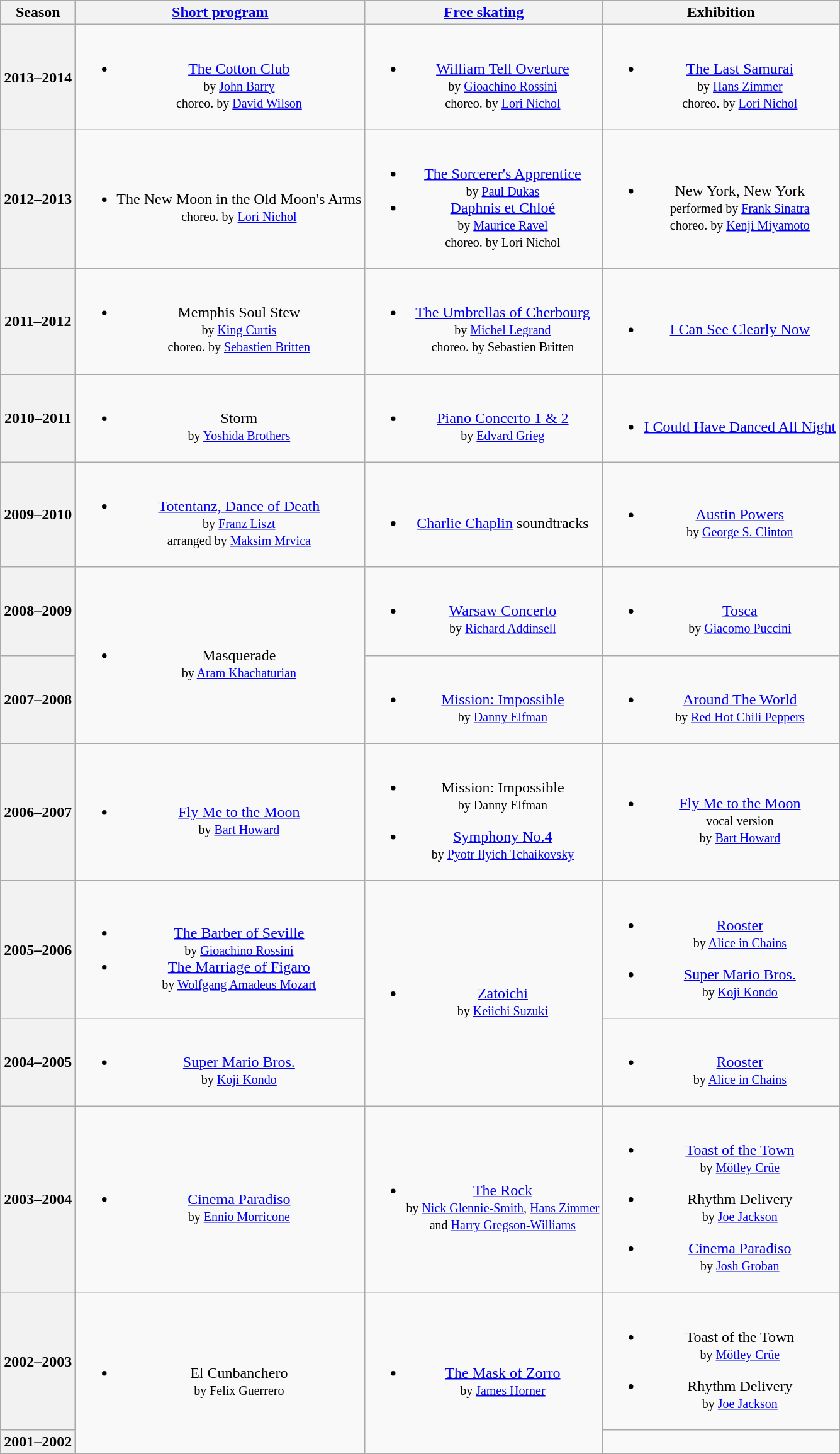<table class="wikitable" style="text-align:center">
<tr>
<th>Season</th>
<th><a href='#'>Short program</a></th>
<th><a href='#'>Free skating</a></th>
<th>Exhibition</th>
</tr>
<tr>
<th>2013–2014 <br> </th>
<td><br><ul><li><a href='#'>The Cotton Club</a> <br><small> by <a href='#'>John Barry</a> <br>choreo. by <a href='#'>David Wilson</a> </small></li></ul></td>
<td><br><ul><li><a href='#'>William Tell Overture</a> <br><small> by <a href='#'>Gioachino Rossini</a> <br>choreo. by <a href='#'>Lori Nichol</a> </small></li></ul></td>
<td><br><ul><li><a href='#'>The Last Samurai</a> <br><small> by <a href='#'>Hans Zimmer</a> <br>choreo. by <a href='#'>Lori Nichol</a> </small></li></ul></td>
</tr>
<tr>
<th>2012–2013 <br> </th>
<td><br><ul><li>The New Moon in the Old Moon's Arms <br><small> choreo. by <a href='#'>Lori Nichol</a> </small></li></ul></td>
<td><br><ul><li><a href='#'>The Sorcerer's Apprentice</a> <br><small> by <a href='#'>Paul Dukas</a> </small></li><li><a href='#'>Daphnis et Chloé</a> <br><small> by <a href='#'>Maurice Ravel</a> <br> choreo. by Lori Nichol </small></li></ul></td>
<td><br><ul><li>New York, New York <br><small> performed by <a href='#'>Frank Sinatra</a> <br> choreo. by <a href='#'>Kenji Miyamoto</a> </small></li></ul></td>
</tr>
<tr>
<th>2011–2012 <br> </th>
<td><br><ul><li>Memphis Soul Stew <br><small> by <a href='#'>King Curtis</a> <br> choreo. by <a href='#'>Sebastien Britten</a> </small></li></ul></td>
<td><br><ul><li><a href='#'>The Umbrellas of Cherbourg</a> <br><small> by <a href='#'>Michel Legrand</a> <br> choreo. by Sebastien Britten </small></li></ul></td>
<td><br><ul><li><a href='#'>I Can See Clearly Now</a></li></ul></td>
</tr>
<tr>
<th>2010–2011 <br> </th>
<td><br><ul><li>Storm <br><small> by <a href='#'>Yoshida Brothers</a> </small></li></ul></td>
<td><br><ul><li><a href='#'>Piano Concerto 1 & 2</a> <br><small> by <a href='#'>Edvard Grieg</a> </small></li></ul></td>
<td><br><ul><li><a href='#'>I Could Have Danced All Night</a></li></ul></td>
</tr>
<tr>
<th>2009–2010 <br> </th>
<td><br><ul><li><a href='#'>Totentanz, Dance of Death</a> <br><small> by <a href='#'>Franz Liszt</a> <br> arranged by <a href='#'>Maksim Mrvica</a> </small></li></ul></td>
<td><br><ul><li><a href='#'>Charlie Chaplin</a> soundtracks</li></ul></td>
<td><br><ul><li><a href='#'>Austin Powers</a> <br><small> by <a href='#'>George S. Clinton</a> </small></li></ul></td>
</tr>
<tr>
<th>2008–2009 <br> </th>
<td rowspan=2><br><ul><li>Masquerade <br><small> by <a href='#'>Aram Khachaturian</a> </small></li></ul></td>
<td><br><ul><li><a href='#'>Warsaw Concerto</a> <br><small> by <a href='#'>Richard Addinsell</a> </small></li></ul></td>
<td><br><ul><li><a href='#'>Tosca</a> <br><small> by <a href='#'>Giacomo Puccini</a> </small></li></ul></td>
</tr>
<tr>
<th>2007–2008</th>
<td><br><ul><li><a href='#'>Mission: Impossible</a> <br><small> by <a href='#'>Danny Elfman</a> </small></li></ul></td>
<td><br><ul><li><a href='#'>Around The World</a> <br><small> by <a href='#'>Red Hot Chili Peppers</a> </small></li></ul></td>
</tr>
<tr>
<th>2006–2007 <br> </th>
<td><br><ul><li><a href='#'>Fly Me to the Moon</a> <br><small> by <a href='#'>Bart Howard</a> </small></li></ul></td>
<td><br><ul><li>Mission: Impossible <br><small> by Danny Elfman </small></li></ul><ul><li><a href='#'>Symphony No.4</a> <br><small> by <a href='#'>Pyotr Ilyich Tchaikovsky</a> </small></li></ul></td>
<td><br><ul><li><a href='#'>Fly Me to the Moon</a> <br><small> vocal version <br> by <a href='#'>Bart Howard</a> </small></li></ul></td>
</tr>
<tr>
<th>2005–2006 <br> </th>
<td><br><ul><li><a href='#'>The Barber of Seville</a> <br><small> by <a href='#'>Gioachino Rossini</a> </small></li><li><a href='#'>The Marriage of Figaro</a> <br><small> by <a href='#'>Wolfgang Amadeus Mozart</a></small></li></ul></td>
<td rowspan=2><br><ul><li><a href='#'>Zatoichi</a> <br><small> by <a href='#'>Keiichi Suzuki</a> </small></li></ul></td>
<td><br><ul><li><a href='#'>Rooster</a> <br><small> by <a href='#'>Alice in Chains</a> </small></li></ul><ul><li><a href='#'>Super Mario Bros.</a> <br><small> by <a href='#'>Koji Kondo</a> </small></li></ul></td>
</tr>
<tr>
<th>2004–2005 <br> </th>
<td><br><ul><li><a href='#'>Super Mario Bros.</a> <br><small> by <a href='#'>Koji Kondo</a> </small></li></ul></td>
<td><br><ul><li><a href='#'>Rooster</a> <br><small> by <a href='#'>Alice in Chains</a> </small></li></ul></td>
</tr>
<tr>
<th>2003–2004 <br> </th>
<td><br><ul><li><a href='#'>Cinema Paradiso</a> <br><small> by <a href='#'>Ennio Morricone</a> </small></li></ul></td>
<td><br><ul><li><a href='#'>The Rock</a> <br><small> by <a href='#'>Nick Glennie-Smith</a>, <a href='#'>Hans Zimmer</a> <br> and <a href='#'>Harry Gregson-Williams</a> </small></li></ul></td>
<td><br><ul><li><a href='#'>Toast of the Town</a> <br><small> by <a href='#'>Mötley Crüe</a> </small></li></ul><ul><li>Rhythm Delivery <br><small> by <a href='#'>Joe Jackson</a> </small></li></ul><ul><li><a href='#'>Cinema Paradiso</a> <br><small> by <a href='#'>Josh Groban</a> </small></li></ul></td>
</tr>
<tr>
<th>2002–2003</th>
<td rowspan=2><br><ul><li>El Cunbanchero <br><small> by Felix Guerrero </small></li></ul></td>
<td rowspan=2><br><ul><li><a href='#'>The Mask of Zorro</a> <br><small> by <a href='#'>James Horner</a> </small></li></ul></td>
<td><br><ul><li>Toast of the Town <br><small> by <a href='#'>Mötley Crüe</a> </small></li></ul><ul><li>Rhythm Delivery <br><small> by <a href='#'>Joe Jackson</a> </small></li></ul></td>
</tr>
<tr>
<th>2001–2002</th>
<td></td>
</tr>
</table>
